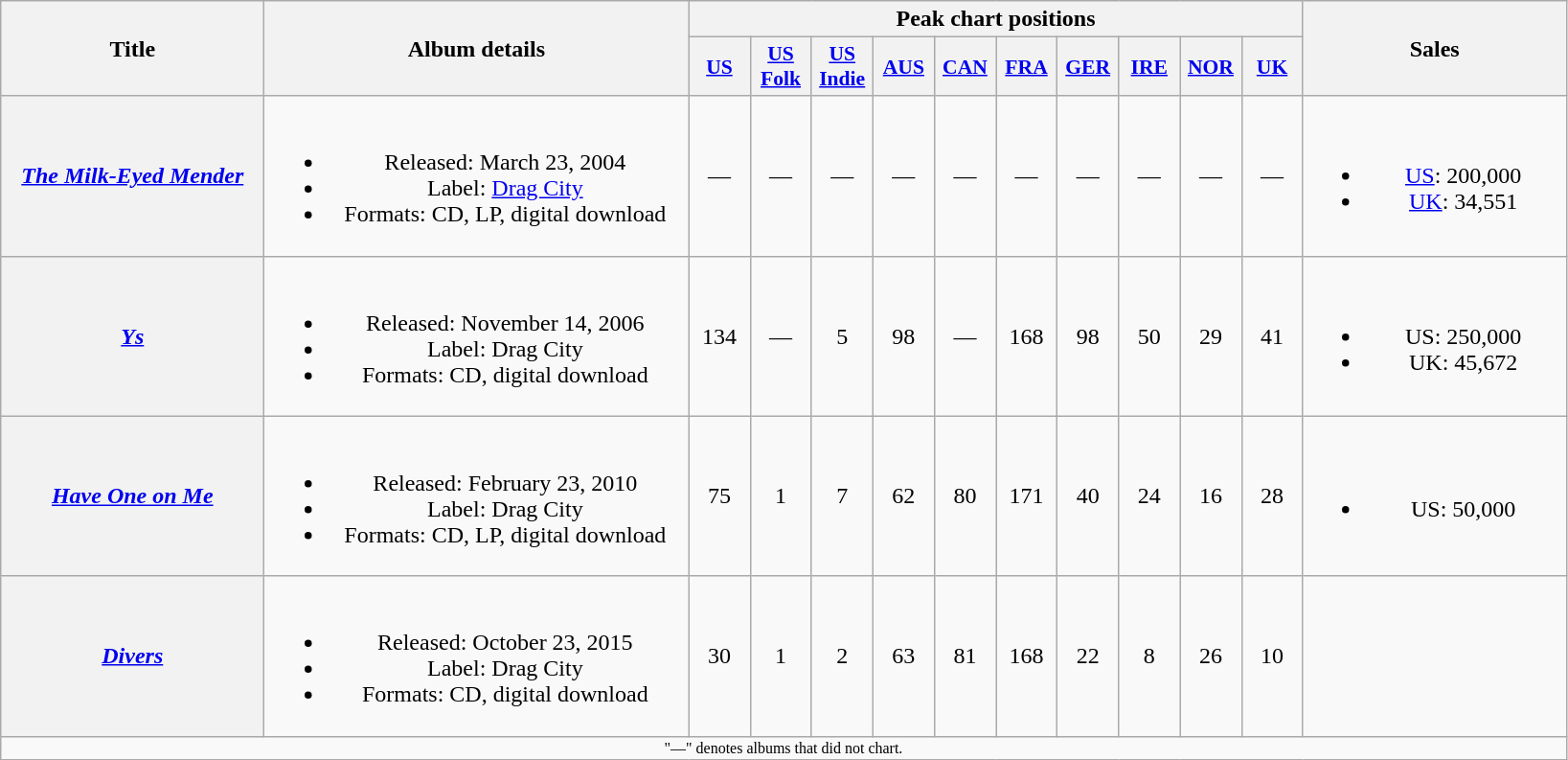<table class="wikitable plainrowheaders" style="text-align:center;">
<tr>
<th scope="col" rowspan="2" style="width:11em;">Title</th>
<th scope="col" rowspan="2" style="width:18em;">Album details</th>
<th scope="col" colspan="10">Peak chart positions</th>
<th scope="col" rowspan="2" style="width:11em;">Sales</th>
</tr>
<tr>
<th scope="col" style="width:2.5em;font-size:90%;"><a href='#'>US</a><br></th>
<th scope="col" style="width:2.5em;font-size:90%;"><a href='#'>US<br>Folk</a><br></th>
<th scope="col" style="width:2.5em;font-size:90%;"><a href='#'>US<br>Indie</a><br></th>
<th scope="col" style="width:2.5em;font-size:90%;"><a href='#'>AUS</a><br></th>
<th scope="col" style="width:2.5em;font-size:90%;"><a href='#'>CAN</a><br></th>
<th scope="col" style="width:2.5em;font-size:90%;"><a href='#'>FRA</a><br></th>
<th scope="col" style="width:2.5em;font-size:90%;"><a href='#'>GER</a><br></th>
<th scope="col" style="width:2.5em;font-size:90%;"><a href='#'>IRE</a><br></th>
<th scope="col" style="width:2.5em;font-size:90%;"><a href='#'>NOR</a><br></th>
<th scope="col" style="width:2.5em;font-size:90%;"><a href='#'>UK</a><br></th>
</tr>
<tr>
<th scope="row"><em><a href='#'>The Milk-Eyed Mender</a></em></th>
<td><br><ul><li>Released: March 23, 2004</li><li>Label: <a href='#'>Drag City</a></li><li>Formats: CD, LP, digital download</li></ul></td>
<td>—</td>
<td>—</td>
<td>—</td>
<td>—</td>
<td>—</td>
<td>—</td>
<td>—</td>
<td>—</td>
<td>—</td>
<td>—</td>
<td><br><ul><li><a href='#'>US</a>: 200,000</li><li><a href='#'>UK</a>: 34,551</li></ul></td>
</tr>
<tr>
<th scope="row"><em><a href='#'>Ys</a></em></th>
<td><br><ul><li>Released: November 14, 2006</li><li>Label: Drag City</li><li>Formats: CD, digital download</li></ul></td>
<td>134</td>
<td>—</td>
<td>5</td>
<td>98</td>
<td>—</td>
<td>168</td>
<td>98</td>
<td>50</td>
<td>29</td>
<td>41</td>
<td><br><ul><li>US: 250,000</li><li>UK: 45,672</li></ul></td>
</tr>
<tr>
<th scope="row"><em><a href='#'>Have One on Me</a></em></th>
<td><br><ul><li>Released: February 23, 2010</li><li>Label: Drag City</li><li>Formats: CD, LP, digital download</li></ul></td>
<td>75</td>
<td>1</td>
<td>7</td>
<td>62</td>
<td>80</td>
<td>171</td>
<td>40</td>
<td>24</td>
<td>16</td>
<td>28</td>
<td><br><ul><li>US: 50,000</li></ul></td>
</tr>
<tr>
<th scope="row"><em><a href='#'>Divers</a></em></th>
<td><br><ul><li>Released: October 23, 2015</li><li>Label: Drag City</li><li>Formats: CD, digital download</li></ul></td>
<td>30</td>
<td>1</td>
<td>2</td>
<td>63</td>
<td>81</td>
<td>168</td>
<td>22</td>
<td>8</td>
<td>26</td>
<td>10</td>
<td></td>
</tr>
<tr>
<td colspan="13" style="text-align:center; font-size:8pt;">"—" denotes albums that did not chart.</td>
</tr>
</table>
